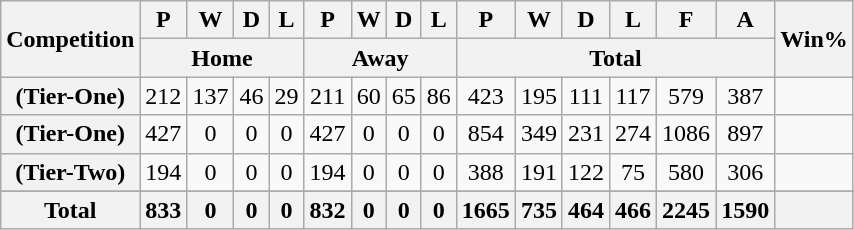<table class="wikitable plainrowheaders sortable" style="text-align:center">
<tr>
<th scope="col" rowspan="2">Competition</th>
<th scope="col">P</th>
<th scope="col">W</th>
<th scope="col">D</th>
<th scope="col">L</th>
<th scope="col">P</th>
<th scope="col">W</th>
<th scope="col">D</th>
<th scope="col">L</th>
<th scope="col">P</th>
<th scope="col">W</th>
<th scope="col">D</th>
<th scope="col">L</th>
<th scope="col">F</th>
<th scope="col">A</th>
<th scope="col" rowspan="2">Win%</th>
</tr>
<tr class="unsortable">
<th colspan="4">Home</th>
<th colspan="4">Away</th>
<th colspan="6">Total</th>
</tr>
<tr>
<th scope="row" align=left> (Tier-One)</th>
<td>212</td>
<td>137</td>
<td>46</td>
<td>29</td>
<td>211</td>
<td>60</td>
<td>65</td>
<td>86</td>
<td>423</td>
<td>195</td>
<td>111</td>
<td>117</td>
<td>579</td>
<td>387</td>
<td></td>
</tr>
<tr>
<th scope="row" align=left> (Tier-One)</th>
<td>427</td>
<td>0</td>
<td>0</td>
<td>0</td>
<td>427</td>
<td>0</td>
<td>0</td>
<td>0</td>
<td>854</td>
<td>349</td>
<td>231</td>
<td>274</td>
<td>1086</td>
<td>897</td>
<td></td>
</tr>
<tr>
<th scope="row" align=left> (Tier-Two)</th>
<td>194</td>
<td>0</td>
<td>0</td>
<td>0</td>
<td>194</td>
<td>0</td>
<td>0</td>
<td>0</td>
<td>388</td>
<td>191</td>
<td>122</td>
<td>75</td>
<td>580</td>
<td>306</td>
<td></td>
</tr>
<tr>
</tr>
<tr class="sortbottom">
<th>Total</th>
<th>833</th>
<th>0</th>
<th>0</th>
<th>0</th>
<th>832</th>
<th>0</th>
<th>0</th>
<th>0</th>
<th>1665</th>
<th>735</th>
<th>464</th>
<th>466</th>
<th>2245</th>
<th>1590</th>
<th></th>
</tr>
</table>
